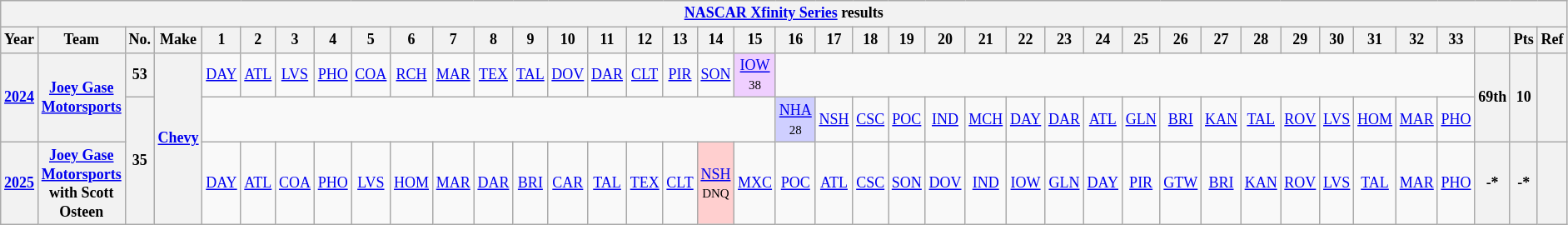<table class="wikitable" style="text-align:center; font-size:75%">
<tr>
<th colspan=40><a href='#'>NASCAR Xfinity Series</a> results</th>
</tr>
<tr>
<th>Year</th>
<th>Team</th>
<th>No.</th>
<th>Make</th>
<th>1</th>
<th>2</th>
<th>3</th>
<th>4</th>
<th>5</th>
<th>6</th>
<th>7</th>
<th>8</th>
<th>9</th>
<th>10</th>
<th>11</th>
<th>12</th>
<th>13</th>
<th>14</th>
<th>15</th>
<th>16</th>
<th>17</th>
<th>18</th>
<th>19</th>
<th>20</th>
<th>21</th>
<th>22</th>
<th>23</th>
<th>24</th>
<th>25</th>
<th>26</th>
<th>27</th>
<th>28</th>
<th>29</th>
<th>30</th>
<th>31</th>
<th>32</th>
<th>33</th>
<th></th>
<th>Pts</th>
<th>Ref</th>
</tr>
<tr>
<th rowspan=2><a href='#'>2024</a></th>
<th rowspan=2><a href='#'>Joey Gase Motorsports</a></th>
<th>53</th>
<th rowspan=3><a href='#'>Chevy</a></th>
<td><a href='#'>DAY</a></td>
<td><a href='#'>ATL</a></td>
<td><a href='#'>LVS</a></td>
<td><a href='#'>PHO</a></td>
<td><a href='#'>COA</a></td>
<td><a href='#'>RCH</a></td>
<td><a href='#'>MAR</a></td>
<td><a href='#'>TEX</a></td>
<td><a href='#'>TAL</a></td>
<td><a href='#'>DOV</a></td>
<td><a href='#'>DAR</a></td>
<td><a href='#'>CLT</a></td>
<td><a href='#'>PIR</a></td>
<td><a href='#'>SON</a></td>
<td style="background:#EFCFFF;"><a href='#'>IOW</a><br><small>38</small></td>
<td colspan=18></td>
<th rowspan=2>69th</th>
<th rowspan=2>10</th>
<th rowspan=2></th>
</tr>
<tr>
<th rowspan=2>35</th>
<td colspan=15></td>
<td style="background:#CFCFFF;"><a href='#'>NHA</a><br><small>28</small></td>
<td><a href='#'>NSH</a></td>
<td><a href='#'>CSC</a></td>
<td><a href='#'>POC</a></td>
<td><a href='#'>IND</a></td>
<td><a href='#'>MCH</a></td>
<td><a href='#'>DAY</a></td>
<td><a href='#'>DAR</a></td>
<td><a href='#'>ATL</a></td>
<td><a href='#'>GLN</a></td>
<td><a href='#'>BRI</a></td>
<td><a href='#'>KAN</a></td>
<td><a href='#'>TAL</a></td>
<td><a href='#'>ROV</a></td>
<td><a href='#'>LVS</a></td>
<td><a href='#'>HOM</a></td>
<td><a href='#'>MAR</a></td>
<td><a href='#'>PHO</a></td>
</tr>
<tr>
<th><a href='#'>2025</a></th>
<th><a href='#'>Joey Gase Motorsports</a> with Scott Osteen</th>
<td><a href='#'>DAY</a></td>
<td><a href='#'>ATL</a></td>
<td><a href='#'>COA</a></td>
<td><a href='#'>PHO</a></td>
<td><a href='#'>LVS</a></td>
<td><a href='#'>HOM</a></td>
<td><a href='#'>MAR</a></td>
<td><a href='#'>DAR</a></td>
<td><a href='#'>BRI</a></td>
<td><a href='#'>CAR</a></td>
<td><a href='#'>TAL</a></td>
<td><a href='#'>TEX</a></td>
<td><a href='#'>CLT</a></td>
<td style="background:#FFCFCF;"><a href='#'>NSH</a><br><small>DNQ</small></td>
<td><a href='#'>MXC</a></td>
<td><a href='#'>POC</a></td>
<td><a href='#'>ATL</a></td>
<td><a href='#'>CSC</a></td>
<td><a href='#'>SON</a></td>
<td><a href='#'>DOV</a></td>
<td><a href='#'>IND</a></td>
<td><a href='#'>IOW</a></td>
<td><a href='#'>GLN</a></td>
<td><a href='#'>DAY</a></td>
<td><a href='#'>PIR</a></td>
<td><a href='#'>GTW</a></td>
<td><a href='#'>BRI</a></td>
<td><a href='#'>KAN</a></td>
<td><a href='#'>ROV</a></td>
<td><a href='#'>LVS</a></td>
<td><a href='#'>TAL</a></td>
<td><a href='#'>MAR</a></td>
<td><a href='#'>PHO</a></td>
<th>-*</th>
<th>-*</th>
<th></th>
</tr>
</table>
